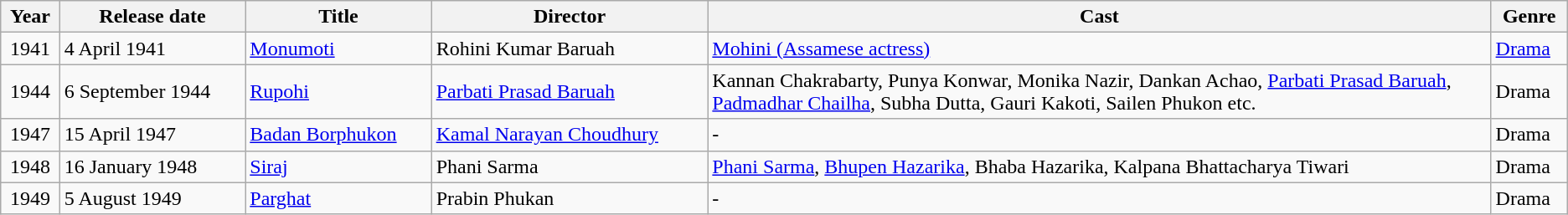<table class="wikitable" border="0">
<tr>
<th>Year</th>
<th>Release date</th>
<th>Title</th>
<th>Director</th>
<th width=50%>Cast</th>
<th>Genre</th>
</tr>
<tr>
<td align=center>1941</td>
<td>4 April 1941</td>
<td><a href='#'>Monumoti</a></td>
<td>Rohini Kumar Baruah</td>
<td><a href='#'>Mohini (Assamese actress)</a></td>
<td><a href='#'>Drama</a><br></td>
</tr>
<tr>
<td align=center>1944</td>
<td>6 September 1944</td>
<td><a href='#'>Rupohi</a></td>
<td><a href='#'>Parbati Prasad Baruah</a></td>
<td>Kannan Chakrabarty, Punya Konwar, Monika Nazir, Dankan Achao, <a href='#'>Parbati Prasad Baruah</a>, <a href='#'>Padmadhar Chailha</a>, Subha Dutta, Gauri Kakoti, Sailen Phukon etc.</td>
<td>Drama<br></td>
</tr>
<tr>
<td align=center>1947</td>
<td>15 April 1947</td>
<td><a href='#'>Badan Borphukon</a></td>
<td><a href='#'>Kamal Narayan Choudhury</a></td>
<td>-</td>
<td>Drama</td>
</tr>
<tr>
<td align=center>1948</td>
<td>16 January 1948</td>
<td><a href='#'>Siraj</a></td>
<td>Phani Sarma</td>
<td><a href='#'>Phani Sarma</a>, <a href='#'>Bhupen Hazarika</a>, Bhaba Hazarika, Kalpana Bhattacharya Tiwari</td>
<td>Drama</td>
</tr>
<tr>
<td align=center>1949</td>
<td>5 August 1949</td>
<td><a href='#'>Parghat</a></td>
<td>Prabin Phukan</td>
<td>-</td>
<td>Drama</td>
</tr>
</table>
